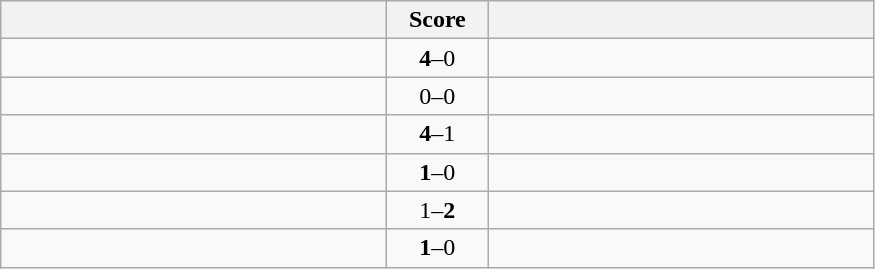<table class="wikitable" style="text-align: center;">
<tr>
<th width=250></th>
<th width=60>Score</th>
<th width=250></th>
</tr>
<tr>
<td align=left><strong></strong></td>
<td><strong>4</strong>–0</td>
<td align=left></td>
</tr>
<tr>
<td align=left></td>
<td>0–0</td>
<td align=left></td>
</tr>
<tr>
<td align=left><strong></strong></td>
<td><strong>4</strong>–1</td>
<td align=left></td>
</tr>
<tr>
<td align=left><strong></strong></td>
<td><strong>1</strong>–0</td>
<td align=left></td>
</tr>
<tr>
<td align=left></td>
<td>1–<strong>2</strong></td>
<td align=left><strong></strong></td>
</tr>
<tr>
<td align=left><strong></strong></td>
<td><strong>1</strong>–0</td>
<td align=left></td>
</tr>
</table>
